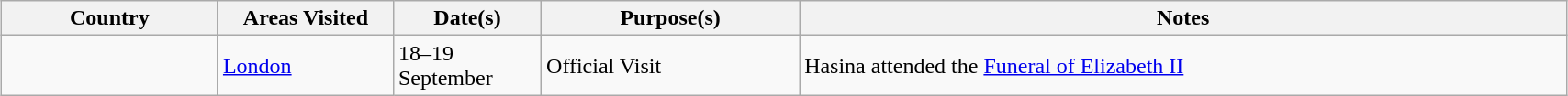<table class="wikitable outercollapse sortable" style="margin: 1em auto 1em auto">
<tr>
<th width="150">Country</th>
<th width="120">Areas Visited</th>
<th width="100">Date(s)</th>
<th width="180">Purpose(s)</th>
<th width="550">Notes</th>
</tr>
<tr>
<td></td>
<td><a href='#'>London</a></td>
<td>18–19 September</td>
<td>Official Visit</td>
<td>Hasina attended the <a href='#'>Funeral of Elizabeth II</a></td>
</tr>
</table>
